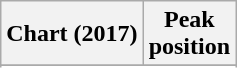<table class="wikitable sortable plainrowheaders">
<tr>
<th scope="col">Chart (2017)</th>
<th scope="col">Peak<br>position</th>
</tr>
<tr>
</tr>
<tr>
</tr>
<tr>
</tr>
<tr>
</tr>
<tr>
</tr>
<tr>
</tr>
<tr>
</tr>
<tr>
</tr>
</table>
